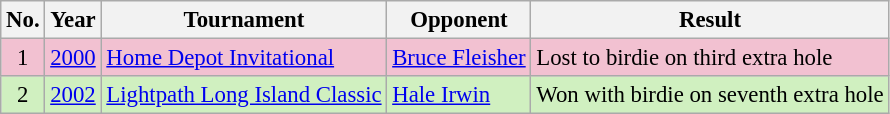<table class="wikitable" style="font-size:95%;">
<tr>
<th>No.</th>
<th>Year</th>
<th>Tournament</th>
<th>Opponent</th>
<th>Result</th>
</tr>
<tr style="background:#F2C1D1;">
<td align=center>1</td>
<td><a href='#'>2000</a></td>
<td><a href='#'>Home Depot Invitational</a></td>
<td> <a href='#'>Bruce Fleisher</a></td>
<td>Lost to birdie on third extra hole</td>
</tr>
<tr style="background:#D0F0C0;">
<td align=center>2</td>
<td><a href='#'>2002</a></td>
<td><a href='#'>Lightpath Long Island Classic</a></td>
<td> <a href='#'>Hale Irwin</a></td>
<td>Won with birdie on seventh extra hole</td>
</tr>
</table>
